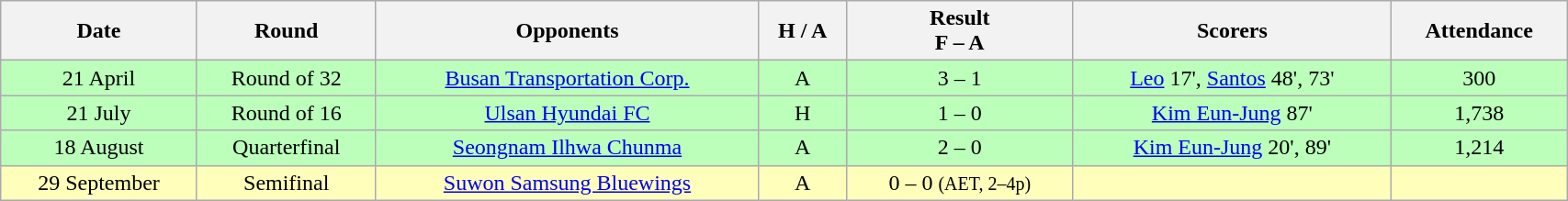<table class="wikitable" style="text-align:center; width:90%;">
<tr>
<th>Date</th>
<th>Round</th>
<th>Opponents</th>
<th>H / A</th>
<th>Result<br>F – A</th>
<th>Scorers</th>
<th>Attendance</th>
</tr>
<tr bgcolor="#bbffbb">
<td>21 April</td>
<td>Round of 32</td>
<td><a href='#'>Busan Transportation Corp.</a></td>
<td>A</td>
<td>3 – 1</td>
<td><a href='#'>Leo</a> 17', <a href='#'>Santos</a> 48', 73'</td>
<td>300</td>
</tr>
<tr bgcolor="#bbffbb">
<td>21 July</td>
<td>Round of 16</td>
<td><a href='#'>Ulsan Hyundai FC</a></td>
<td>H</td>
<td>1 – 0</td>
<td><a href='#'>Kim Eun-Jung</a> 87'</td>
<td>1,738</td>
</tr>
<tr bgcolor="#bbffbb">
<td>18 August</td>
<td>Quarterfinal</td>
<td><a href='#'>Seongnam Ilhwa Chunma</a></td>
<td>A</td>
<td>2 – 0</td>
<td><a href='#'>Kim Eun-Jung</a> 20', 89'</td>
<td>1,214</td>
</tr>
<tr bgcolor="#ffffbb">
<td>29 September</td>
<td>Semifinal</td>
<td><a href='#'>Suwon Samsung Bluewings</a></td>
<td>A</td>
<td>0 – 0 <small>(AET, 2–4p)</small></td>
<td></td>
<td></td>
</tr>
</table>
